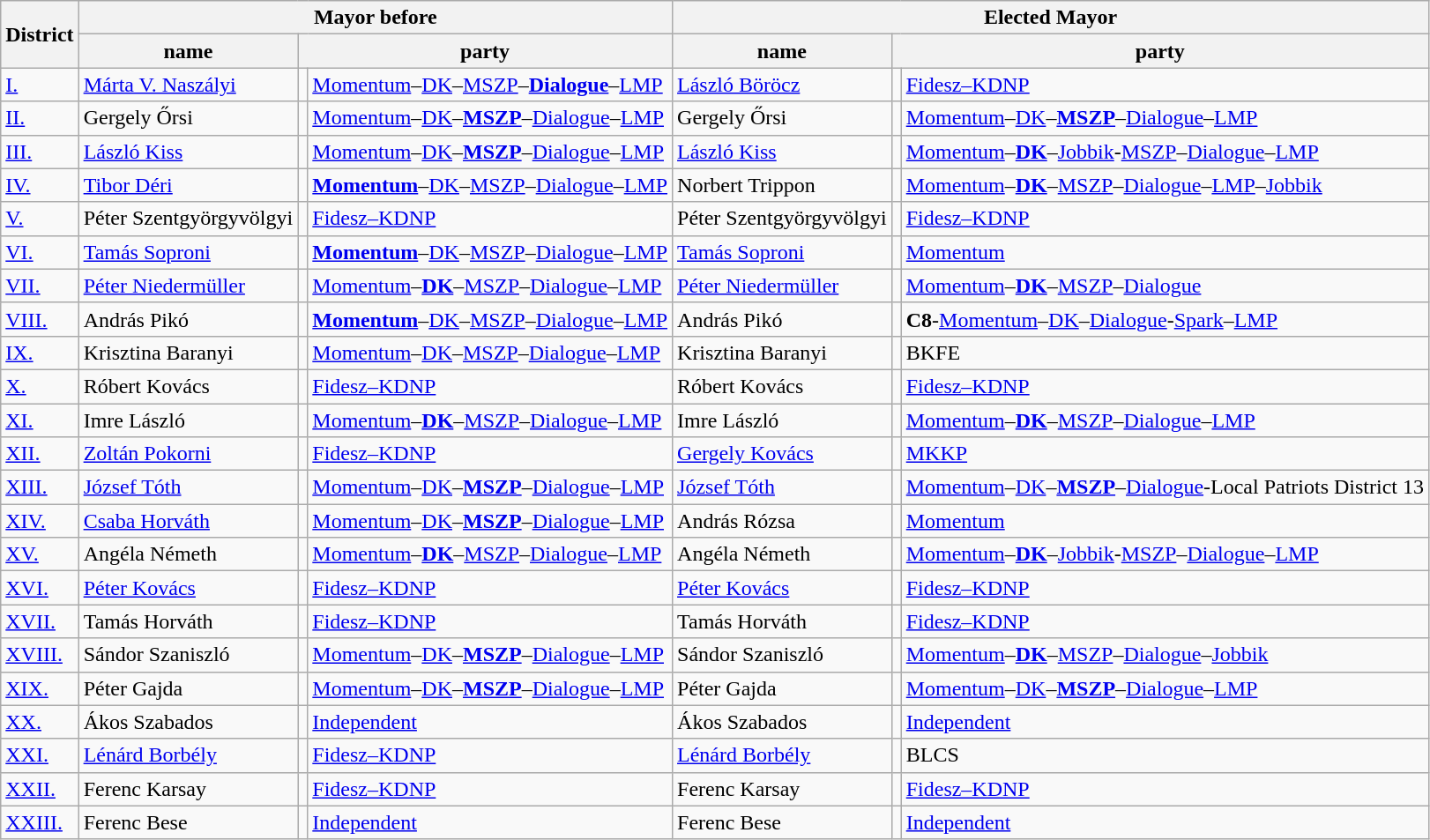<table class="wikitable sortable">
<tr>
<th rowspan="2">District</th>
<th colspan="3">Mayor before</th>
<th colspan="3">Elected Mayor</th>
</tr>
<tr>
<th>name</th>
<th colspan="2">party</th>
<th>name</th>
<th colspan="2">party</th>
</tr>
<tr>
<td><a href='#'>I.</a></td>
<td><a href='#'>Márta V. Naszályi</a></td>
<td></td>
<td><a href='#'>Momentum</a>–<a href='#'>DK</a>–<a href='#'>MSZP</a>–<strong><a href='#'>Dialogue</a></strong>–<a href='#'>LMP</a></td>
<td><a href='#'>László Böröcz</a></td>
<td></td>
<td><a href='#'>Fidesz–KDNP</a></td>
</tr>
<tr>
<td><a href='#'>II.</a></td>
<td>Gergely Őrsi</td>
<td></td>
<td><a href='#'>Momentum</a>–<a href='#'>DK</a>–<a href='#'><strong>MSZP</strong></a>–<a href='#'>Dialogue</a>–<a href='#'>LMP</a></td>
<td>Gergely Őrsi</td>
<td></td>
<td><a href='#'>Momentum</a>–<a href='#'>DK</a>–<a href='#'><strong>MSZP</strong></a>–<a href='#'>Dialogue</a>–<a href='#'>LMP</a></td>
</tr>
<tr>
<td><a href='#'>III.</a></td>
<td><a href='#'>László Kiss</a></td>
<td></td>
<td><a href='#'>Momentum</a>–<a href='#'>DK</a>–<a href='#'><strong>MSZP</strong></a>–<a href='#'>Dialogue</a>–<a href='#'>LMP</a></td>
<td><a href='#'>László Kiss</a></td>
<td></td>
<td><a href='#'>Momentum</a>–<a href='#'><strong>DK</strong></a>–<a href='#'>Jobbik</a>-<a href='#'>MSZP</a>–<a href='#'>Dialogue</a>–<a href='#'>LMP</a></td>
</tr>
<tr>
<td><a href='#'>IV.</a></td>
<td><a href='#'>Tibor Déri</a></td>
<td></td>
<td><a href='#'><strong>Momentum</strong></a>–<a href='#'>DK</a>–<a href='#'>MSZP</a>–<a href='#'>Dialogue</a>–<a href='#'>LMP</a></td>
<td>Norbert Trippon</td>
<td></td>
<td><a href='#'>Momentum</a>–<a href='#'><strong>DK</strong></a>–<a href='#'>MSZP</a>–<a href='#'>Dialogue</a>–<a href='#'>LMP</a>–<a href='#'>Jobbik</a></td>
</tr>
<tr>
<td><a href='#'>V.</a></td>
<td>Péter Szentgyörgyvölgyi</td>
<td></td>
<td><a href='#'>Fidesz–KDNP</a></td>
<td>Péter Szentgyörgyvölgyi</td>
<td></td>
<td><a href='#'>Fidesz–KDNP</a></td>
</tr>
<tr>
<td><a href='#'>VI.</a></td>
<td><a href='#'>Tamás Soproni</a></td>
<td></td>
<td><a href='#'><strong>Momentum</strong></a>–<a href='#'>DK</a>–<a href='#'>MSZP</a>–<a href='#'>Dialogue</a>–<a href='#'>LMP</a></td>
<td><a href='#'>Tamás Soproni</a></td>
<td></td>
<td><a href='#'>Momentum</a></td>
</tr>
<tr>
<td><a href='#'>VII.</a></td>
<td><a href='#'>Péter Niedermüller</a></td>
<td></td>
<td><a href='#'>Momentum</a>–<a href='#'><strong>DK</strong></a>–<a href='#'>MSZP</a>–<a href='#'>Dialogue</a>–<a href='#'>LMP</a></td>
<td><a href='#'>Péter Niedermüller</a></td>
<td></td>
<td><a href='#'>Momentum</a>–<a href='#'><strong>DK</strong></a>–<a href='#'>MSZP</a>–<a href='#'>Dialogue</a></td>
</tr>
<tr>
<td><a href='#'>VIII.</a></td>
<td>András Pikó</td>
<td></td>
<td><a href='#'><strong>Momentum</strong></a>–<a href='#'>DK</a>–<a href='#'>MSZP</a>–<a href='#'>Dialogue</a>–<a href='#'>LMP</a></td>
<td>András Pikó</td>
<td></td>
<td><strong>C8</strong>-<a href='#'>Momentum</a>–<a href='#'>DK</a>–<a href='#'>Dialogue</a>-<a href='#'>Spark</a>–<a href='#'>LMP</a></td>
</tr>
<tr>
<td><a href='#'>IX.</a></td>
<td>Krisztina Baranyi</td>
<td></td>
<td><a href='#'>Momentum</a>–<a href='#'>DK</a>–<a href='#'>MSZP</a>–<a href='#'>Dialogue</a>–<a href='#'>LMP</a></td>
<td>Krisztina Baranyi</td>
<td></td>
<td>BKFE</td>
</tr>
<tr>
<td><a href='#'>X.</a></td>
<td>Róbert Kovács</td>
<td></td>
<td><a href='#'>Fidesz–KDNP</a></td>
<td>Róbert Kovács</td>
<td></td>
<td><a href='#'>Fidesz–KDNP</a></td>
</tr>
<tr>
<td><a href='#'>XI.</a></td>
<td>Imre László</td>
<td></td>
<td><a href='#'>Momentum</a>–<a href='#'><strong>DK</strong></a>–<a href='#'>MSZP</a>–<a href='#'>Dialogue</a>–<a href='#'>LMP</a></td>
<td>Imre László</td>
<td></td>
<td><a href='#'>Momentum</a>–<a href='#'><strong>DK</strong></a>–<a href='#'>MSZP</a>–<a href='#'>Dialogue</a>–<a href='#'>LMP</a></td>
</tr>
<tr>
<td><a href='#'>XII.</a></td>
<td><a href='#'>Zoltán Pokorni</a></td>
<td></td>
<td><a href='#'>Fidesz–KDNP</a></td>
<td><a href='#'>Gergely Kovács</a></td>
<td></td>
<td><a href='#'>MKKP</a></td>
</tr>
<tr>
<td><a href='#'>XIII.</a></td>
<td><a href='#'>József Tóth</a></td>
<td></td>
<td><a href='#'>Momentum</a>–<a href='#'>DK</a>–<a href='#'><strong>MSZP</strong></a>–<a href='#'>Dialogue</a>–<a href='#'>LMP</a></td>
<td><a href='#'>József Tóth</a></td>
<td></td>
<td><a href='#'>Momentum</a>–<a href='#'>DK</a>–<a href='#'><strong>MSZP</strong></a>–<a href='#'>Dialogue</a>-Local Patriots District 13</td>
</tr>
<tr>
<td><a href='#'>XIV.</a></td>
<td><a href='#'>Csaba Horváth</a></td>
<td></td>
<td><a href='#'>Momentum</a>–<a href='#'>DK</a>–<a href='#'><strong>MSZP</strong></a>–<a href='#'>Dialogue</a>–<a href='#'>LMP</a></td>
<td>András Rózsa</td>
<td></td>
<td><a href='#'>Momentum</a></td>
</tr>
<tr>
<td><a href='#'>XV.</a></td>
<td>Angéla Németh</td>
<td></td>
<td><a href='#'>Momentum</a>–<a href='#'><strong>DK</strong></a>–<a href='#'>MSZP</a>–<a href='#'>Dialogue</a>–<a href='#'>LMP</a></td>
<td>Angéla Németh</td>
<td></td>
<td><a href='#'>Momentum</a>–<a href='#'><strong>DK</strong></a>–<a href='#'>Jobbik</a>-<a href='#'>MSZP</a>–<a href='#'>Dialogue</a>–<a href='#'>LMP</a></td>
</tr>
<tr>
<td><a href='#'>XVI.</a></td>
<td><a href='#'>Péter Kovács</a></td>
<td></td>
<td><a href='#'>Fidesz–KDNP</a></td>
<td><a href='#'>Péter Kovács</a></td>
<td></td>
<td><a href='#'>Fidesz–KDNP</a></td>
</tr>
<tr>
<td><a href='#'>XVII.</a></td>
<td>Tamás Horváth</td>
<td></td>
<td><a href='#'>Fidesz–KDNP</a></td>
<td>Tamás Horváth</td>
<td></td>
<td><a href='#'>Fidesz–KDNP</a></td>
</tr>
<tr>
<td><a href='#'>XVIII.</a></td>
<td>Sándor Szaniszló</td>
<td></td>
<td><a href='#'>Momentum</a>–<a href='#'>DK</a>–<a href='#'><strong>MSZP</strong></a>–<a href='#'>Dialogue</a>–<a href='#'>LMP</a></td>
<td>Sándor Szaniszló</td>
<td></td>
<td><a href='#'>Momentum</a>–<a href='#'><strong>DK</strong></a>–<a href='#'>MSZP</a>–<a href='#'>Dialogue</a>–<a href='#'>Jobbik</a></td>
</tr>
<tr>
<td><a href='#'>XIX.</a></td>
<td>Péter Gajda</td>
<td></td>
<td><a href='#'>Momentum</a>–<a href='#'>DK</a>–<a href='#'><strong>MSZP</strong></a>–<a href='#'>Dialogue</a>–<a href='#'>LMP</a></td>
<td>Péter Gajda</td>
<td></td>
<td><a href='#'>Momentum</a>–<a href='#'>DK</a>–<a href='#'><strong>MSZP</strong></a>–<a href='#'>Dialogue</a>–<a href='#'>LMP</a></td>
</tr>
<tr>
<td><a href='#'>XX.</a></td>
<td>Ákos Szabados</td>
<td></td>
<td><a href='#'>Independent</a></td>
<td>Ákos Szabados</td>
<td></td>
<td><a href='#'>Independent</a></td>
</tr>
<tr>
<td><a href='#'>XXI.</a></td>
<td><a href='#'>Lénárd Borbély</a></td>
<td></td>
<td><a href='#'>Fidesz–KDNP</a></td>
<td><a href='#'>Lénárd Borbély</a></td>
<td></td>
<td>BLCS</td>
</tr>
<tr>
<td><a href='#'>XXII.</a></td>
<td>Ferenc Karsay</td>
<td></td>
<td><a href='#'>Fidesz–KDNP</a></td>
<td>Ferenc Karsay</td>
<td></td>
<td><a href='#'>Fidesz–KDNP</a></td>
</tr>
<tr>
<td><a href='#'>XXIII.</a></td>
<td>Ferenc Bese</td>
<td></td>
<td><a href='#'>Independent</a></td>
<td>Ferenc Bese</td>
<td></td>
<td><a href='#'>Independent</a></td>
</tr>
</table>
